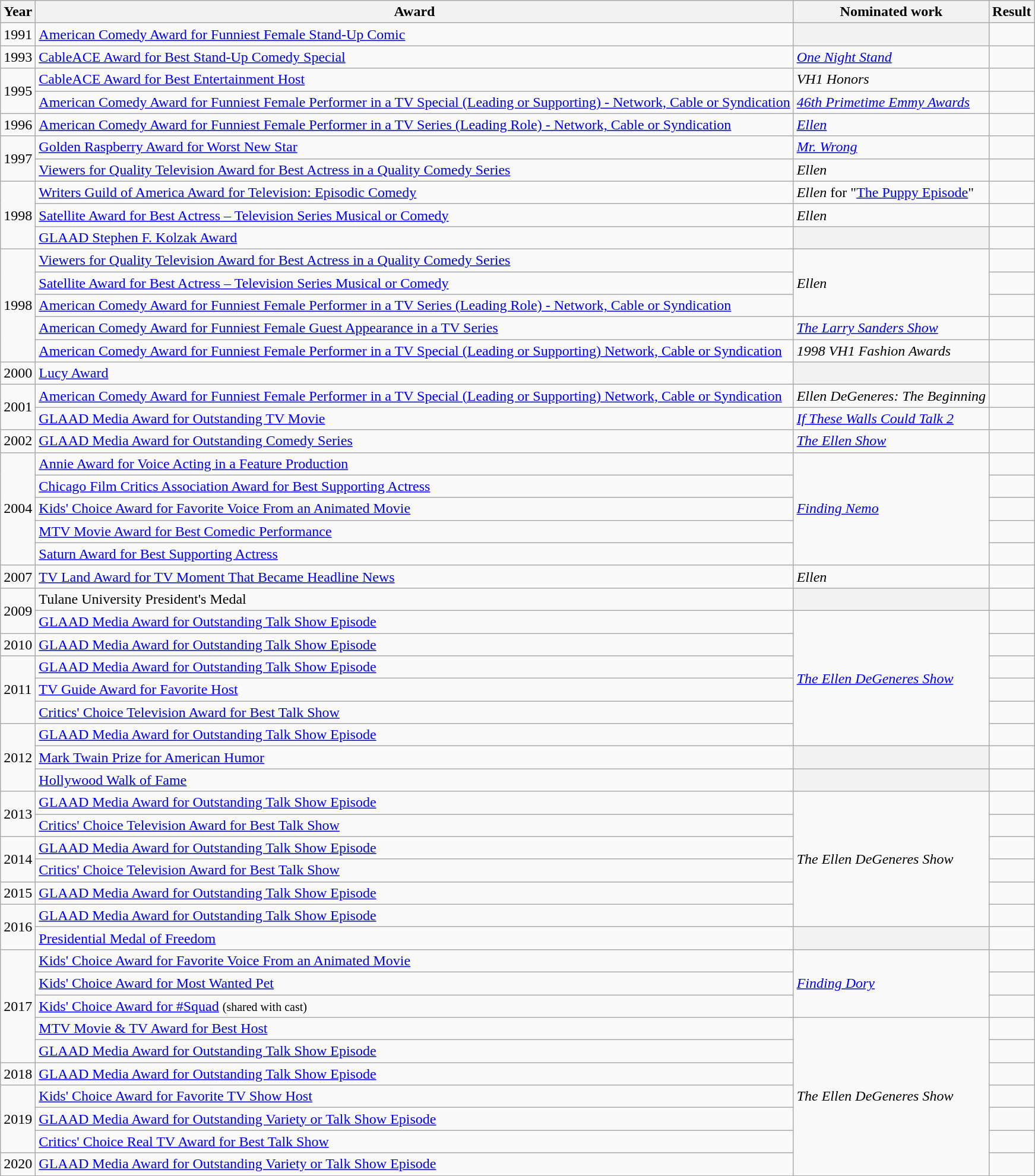<table class="wikitable sortable">
<tr>
<th>Year</th>
<th>Award</th>
<th>Nominated work</th>
<th>Result</th>
</tr>
<tr>
<td>1991</td>
<td><a href='#'>American Comedy Award for Funniest Female Stand-Up Comic</a></td>
<th></th>
<td></td>
</tr>
<tr>
<td>1993</td>
<td><a href='#'>CableACE Award for Best Stand-Up Comedy Special</a></td>
<td><em><a href='#'>One Night Stand</a></em></td>
<td></td>
</tr>
<tr>
<td rowspan="2">1995</td>
<td><a href='#'>CableACE Award for Best Entertainment Host</a></td>
<td><em>VH1 Honors</em></td>
<td></td>
</tr>
<tr>
<td><a href='#'>American Comedy Award for Funniest Female Performer in a TV Special (Leading or Supporting) - Network, Cable or Syndication</a></td>
<td><em><a href='#'>46th Primetime Emmy Awards</a></em></td>
<td></td>
</tr>
<tr>
<td>1996</td>
<td><a href='#'>American Comedy Award for Funniest Female Performer in a TV Series (Leading Role) - Network, Cable or Syndication</a></td>
<td><em><a href='#'>Ellen</a></em></td>
<td></td>
</tr>
<tr>
<td rowspan="2">1997</td>
<td><a href='#'>Golden Raspberry Award for Worst New Star</a></td>
<td><em><a href='#'>Mr. Wrong</a></em></td>
<td></td>
</tr>
<tr>
<td><a href='#'>Viewers for Quality Television Award for Best Actress in a Quality Comedy Series</a></td>
<td><em>Ellen</em></td>
<td></td>
</tr>
<tr>
<td rowspan="3">1998</td>
<td><a href='#'>Writers Guild of America Award for Television: Episodic Comedy</a></td>
<td><em>Ellen</em> for "<a href='#'>The Puppy Episode</a>"</td>
<td></td>
</tr>
<tr>
<td><a href='#'>Satellite Award for Best Actress – Television Series Musical or Comedy</a></td>
<td><em>Ellen</em></td>
<td></td>
</tr>
<tr>
<td><a href='#'>GLAAD Stephen F. Kolzak Award</a></td>
<th></th>
<td></td>
</tr>
<tr>
<td rowspan="5">1998</td>
<td><a href='#'>Viewers for Quality Television Award for Best Actress in a Quality Comedy Series</a></td>
<td rowspan="3"><em>Ellen</em></td>
<td></td>
</tr>
<tr>
<td><a href='#'>Satellite Award for Best Actress – Television Series Musical or Comedy</a></td>
<td></td>
</tr>
<tr>
<td><a href='#'>American Comedy Award for Funniest Female Performer in a TV Series (Leading Role) - Network, Cable or Syndication</a></td>
<td></td>
</tr>
<tr>
<td><a href='#'>American Comedy Award for Funniest Female Guest Appearance in a TV Series</a></td>
<td><em><a href='#'>The Larry Sanders Show</a></em></td>
<td></td>
</tr>
<tr>
<td><a href='#'>American Comedy Award for Funniest Female Performer in a TV Special (Leading or Supporting) Network, Cable or Syndication</a></td>
<td><em>1998 VH1 Fashion Awards</em></td>
<td></td>
</tr>
<tr>
<td>2000</td>
<td><a href='#'>Lucy Award</a></td>
<th></th>
<td></td>
</tr>
<tr>
<td rowspan="2">2001</td>
<td><a href='#'>American Comedy Award for Funniest Female Performer in a TV Special (Leading or Supporting) Network, Cable or Syndication</a></td>
<td><em>Ellen DeGeneres: The Beginning</em></td>
<td></td>
</tr>
<tr>
<td><a href='#'>GLAAD Media Award for Outstanding TV Movie</a></td>
<td><em><a href='#'>If These Walls Could Talk 2</a></em></td>
<td></td>
</tr>
<tr>
<td>2002</td>
<td><a href='#'>GLAAD Media Award for Outstanding Comedy Series</a></td>
<td><em><a href='#'>The Ellen Show</a></em></td>
<td></td>
</tr>
<tr>
<td rowspan="5">2004</td>
<td><a href='#'>Annie Award for Voice Acting in a Feature Production</a></td>
<td rowspan="5"><em><a href='#'>Finding Nemo</a></em></td>
<td></td>
</tr>
<tr>
<td><a href='#'>Chicago Film Critics Association Award for Best Supporting Actress</a></td>
<td></td>
</tr>
<tr>
<td><a href='#'>Kids' Choice Award for Favorite Voice From an Animated Movie</a></td>
<td></td>
</tr>
<tr>
<td><a href='#'>MTV Movie Award for Best Comedic Performance</a></td>
<td></td>
</tr>
<tr>
<td><a href='#'>Saturn Award for Best Supporting Actress</a></td>
<td></td>
</tr>
<tr>
<td>2007</td>
<td><a href='#'>TV Land Award for TV Moment That Became Headline News</a></td>
<td><em>Ellen</em></td>
<td></td>
</tr>
<tr>
<td rowspan="2">2009</td>
<td>Tulane University President's Medal</td>
<th></th>
<td></td>
</tr>
<tr>
<td><a href='#'>GLAAD Media Award for Outstanding Talk Show Episode</a></td>
<td rowspan="6"><em><a href='#'>The Ellen DeGeneres Show</a></em></td>
<td></td>
</tr>
<tr>
<td>2010</td>
<td><a href='#'>GLAAD Media Award for Outstanding Talk Show Episode</a></td>
<td></td>
</tr>
<tr>
<td rowspan="3">2011</td>
<td><a href='#'>GLAAD Media Award for Outstanding Talk Show Episode</a></td>
<td></td>
</tr>
<tr>
<td><a href='#'>TV Guide Award for Favorite Host</a></td>
<td></td>
</tr>
<tr>
<td><a href='#'>Critics' Choice Television Award for Best Talk Show</a></td>
<td></td>
</tr>
<tr>
<td rowspan="3">2012</td>
<td><a href='#'>GLAAD Media Award for Outstanding Talk Show Episode</a></td>
<td></td>
</tr>
<tr>
<td><a href='#'>Mark Twain Prize for American Humor</a></td>
<th></th>
<td></td>
</tr>
<tr>
<td><a href='#'>Hollywood Walk of Fame</a></td>
<th></th>
<td></td>
</tr>
<tr>
<td rowspan="2">2013</td>
<td><a href='#'>GLAAD Media Award for Outstanding Talk Show Episode</a></td>
<td rowspan="6"><em>The Ellen DeGeneres Show</em></td>
<td></td>
</tr>
<tr>
<td><a href='#'>Critics' Choice Television Award for Best Talk Show</a></td>
<td></td>
</tr>
<tr>
<td rowspan="2">2014</td>
<td><a href='#'>GLAAD Media Award for Outstanding Talk Show Episode</a></td>
<td></td>
</tr>
<tr>
<td><a href='#'>Critics' Choice Television Award for Best Talk Show</a></td>
<td></td>
</tr>
<tr>
<td>2015</td>
<td><a href='#'>GLAAD Media Award for Outstanding Talk Show Episode</a></td>
<td></td>
</tr>
<tr>
<td rowspan="2">2016</td>
<td><a href='#'>GLAAD Media Award for Outstanding Talk Show Episode</a></td>
<td></td>
</tr>
<tr>
<td><a href='#'>Presidential Medal of Freedom</a></td>
<th></th>
<td></td>
</tr>
<tr>
<td rowspan="5">2017</td>
<td><a href='#'>Kids' Choice Award for Favorite Voice From an Animated Movie</a></td>
<td rowspan="3"><em><a href='#'>Finding Dory</a></em></td>
<td></td>
</tr>
<tr>
<td><a href='#'>Kids' Choice Award for Most Wanted Pet</a></td>
<td></td>
</tr>
<tr>
<td><a href='#'>Kids' Choice Award for #Squad</a> <small>(shared with cast)</small></td>
<td></td>
</tr>
<tr>
<td><a href='#'>MTV Movie & TV Award for Best Host</a></td>
<td rowspan="7"><em>The Ellen DeGeneres Show</em></td>
<td></td>
</tr>
<tr>
<td><a href='#'>GLAAD Media Award for Outstanding Talk Show Episode</a></td>
<td></td>
</tr>
<tr>
<td>2018</td>
<td><a href='#'>GLAAD Media Award for Outstanding Talk Show Episode</a></td>
<td></td>
</tr>
<tr>
<td rowspan="3">2019</td>
<td><a href='#'>Kids' Choice Award for Favorite TV Show Host</a></td>
<td></td>
</tr>
<tr>
<td><a href='#'>GLAAD Media Award for Outstanding Variety or Talk Show Episode</a></td>
<td></td>
</tr>
<tr>
<td><a href='#'>Critics' Choice Real TV Award for Best Talk Show</a></td>
<td></td>
</tr>
<tr>
<td>2020</td>
<td><a href='#'>GLAAD Media Award for Outstanding Variety or Talk Show Episode</a></td>
<td></td>
</tr>
</table>
